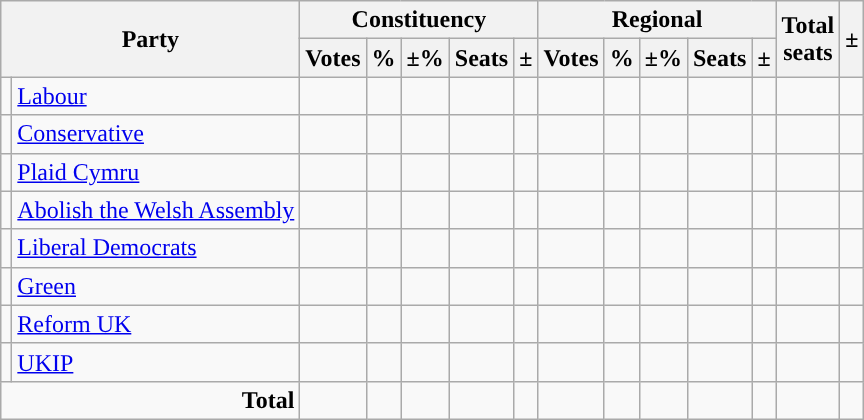<table class="wikitable">
<tr>
<th colspan="2" rowspan="2">Party</th>
<th colspan="5">Constituency</th>
<th colspan="5">Regional</th>
<th rowspan="2">Total<br>seats</th>
<th rowspan="2">±</th>
</tr>
<tr>
<th>Votes</th>
<th>%</th>
<th>±%</th>
<th>Seats</th>
<th>±</th>
<th>Votes</th>
<th>%</th>
<th>±%</th>
<th>Seats</th>
<th>±</th>
</tr>
<tr>
<td style="color:inherit;background:"></td>
<td><a href='#'>Labour</a></td>
<td></td>
<td></td>
<td></td>
<td></td>
<td></td>
<td></td>
<td></td>
<td></td>
<td></td>
<td></td>
<td></td>
<td></td>
</tr>
<tr>
<td style="color:inherit;background:"></td>
<td><a href='#'>Conservative</a></td>
<td></td>
<td></td>
<td></td>
<td></td>
<td></td>
<td></td>
<td></td>
<td></td>
<td></td>
<td></td>
<td></td>
<td></td>
</tr>
<tr>
<td style="color:inherit;background:"></td>
<td><a href='#'>Plaid Cymru</a></td>
<td></td>
<td></td>
<td></td>
<td></td>
<td></td>
<td></td>
<td></td>
<td></td>
<td></td>
<td></td>
<td></td>
<td></td>
</tr>
<tr>
<td style="color:inherit;background:"></td>
<td><a href='#'>Abolish the Welsh Assembly</a></td>
<td></td>
<td></td>
<td></td>
<td></td>
<td></td>
<td></td>
<td></td>
<td></td>
<td></td>
<td></td>
<td></td>
<td></td>
</tr>
<tr>
<td style="color:inherit;background:"></td>
<td><a href='#'>Liberal Democrats</a></td>
<td></td>
<td></td>
<td></td>
<td></td>
<td></td>
<td></td>
<td></td>
<td></td>
<td></td>
<td></td>
<td></td>
<td></td>
</tr>
<tr>
<td style="color:inherit;background:"></td>
<td><a href='#'>Green</a></td>
<td></td>
<td></td>
<td></td>
<td></td>
<td></td>
<td></td>
<td></td>
<td></td>
<td></td>
<td></td>
<td></td>
<td></td>
</tr>
<tr>
<td style="color:inherit;background:"></td>
<td><a href='#'>Reform UK</a></td>
<td></td>
<td></td>
<td></td>
<td></td>
<td></td>
<td></td>
<td></td>
<td></td>
<td></td>
<td></td>
<td></td>
<td></td>
</tr>
<tr>
<td style="color:inherit;background:"></td>
<td><a href='#'>UKIP</a></td>
<td></td>
<td></td>
<td></td>
<td></td>
<td></td>
<td></td>
<td></td>
<td></td>
<td></td>
<td></td>
<td></td>
<td></td>
</tr>
<tr>
<td colspan=2 align="right"><strong>Total</strong></td>
<td></td>
<td></td>
<td></td>
<td></td>
<td></td>
<td></td>
<td></td>
<td></td>
<td></td>
<td></td>
<td></td>
<td></td>
</tr>
</table>
